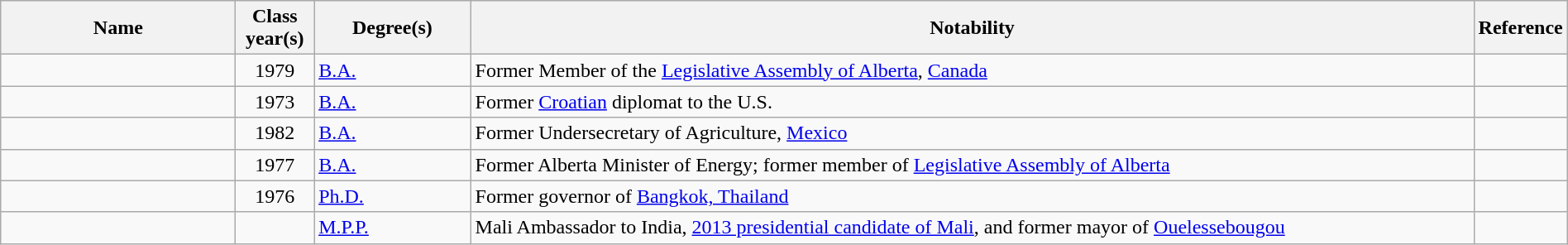<table class="wikitable sortable" style="width:100%">
<tr>
<th style="width:15%;">Name</th>
<th style="width:5%;">Class year(s)</th>
<th style="width:10%;">Degree(s)</th>
<th style="width:*;" class="unsortable">Notability</th>
<th style="width:5%;" class="unsortable">Reference</th>
</tr>
<tr>
<td></td>
<td style="text-align:center;">1979</td>
<td><a href='#'>B.A.</a></td>
<td>Former Member of the <a href='#'>Legislative Assembly of Alberta</a>, <a href='#'>Canada</a></td>
<td style="text-align:center;"></td>
</tr>
<tr>
<td></td>
<td style="text-align:center;">1973</td>
<td><a href='#'>B.A.</a></td>
<td>Former <a href='#'>Croatian</a> diplomat to the U.S.</td>
<td style="text-align:center;"></td>
</tr>
<tr>
<td></td>
<td style="text-align:center;">1982</td>
<td><a href='#'>B.A.</a></td>
<td>Former Undersecretary of Agriculture, <a href='#'>Mexico</a></td>
<td style="text-align:center;"></td>
</tr>
<tr>
<td></td>
<td style="text-align:center;">1977</td>
<td><a href='#'>B.A.</a></td>
<td>Former Alberta Minister of Energy; former member of <a href='#'>Legislative Assembly of Alberta</a></td>
<td style="text-align:center;"></td>
</tr>
<tr>
<td></td>
<td style="text-align:center;">1976</td>
<td><a href='#'>Ph.D.</a></td>
<td>Former governor of <a href='#'>Bangkok, Thailand</a></td>
<td style="text-align:center;"></td>
</tr>
<tr>
<td></td>
<td style="text-align:center;"></td>
<td><a href='#'>M.P.P.</a></td>
<td>Mali Ambassador to India, <a href='#'>2013 presidential candidate of Mali</a>, and former mayor of <a href='#'>Ouelessebougou</a></td>
<td style="text-align:center;"></td>
</tr>
</table>
